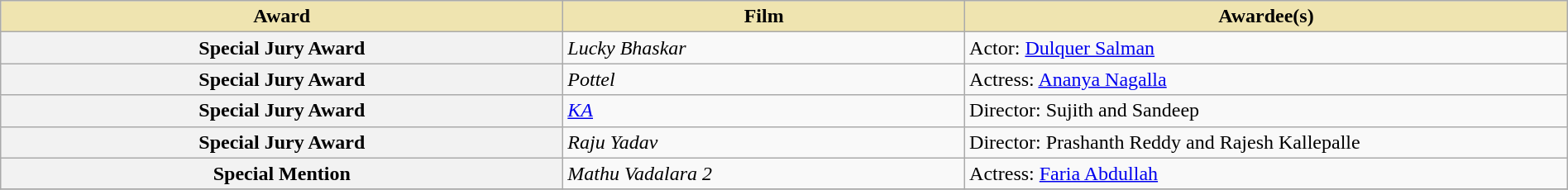<table class="wikitable plainrowheaders" style="width:100%;">
<tr>
<th style="background-color:#EFE4B0;width:28%;">Award</th>
<th style="background-color:#EFE4B0;width:20%;">Film</th>
<th style="background-color:#EFE4B0;width:30%;">Awardee(s)</th>
</tr>
<tr>
<th scope="row">Special Jury Award</th>
<td><em>Lucky Bhaskar</em></td>
<td>Actor: <a href='#'>Dulquer Salman</a></td>
</tr>
<tr>
<th scope="row">Special Jury Award</th>
<td><em>Pottel</em></td>
<td>Actress: <a href='#'>Ananya Nagalla</a></td>
</tr>
<tr>
<th scope="row">Special Jury Award</th>
<td><em><a href='#'>KA</a></em></td>
<td>Director: Sujith and Sandeep</td>
</tr>
<tr>
<th scope="row">Special Jury Award</th>
<td><em>Raju Yadav</em></td>
<td>Director: Prashanth Reddy and Rajesh Kallepalle</td>
</tr>
<tr>
<th scope="row">Special Mention</th>
<td><em>Mathu Vadalara 2</em></td>
<td>Actress: <a href='#'>Faria Abdullah</a></td>
</tr>
<tr>
</tr>
</table>
